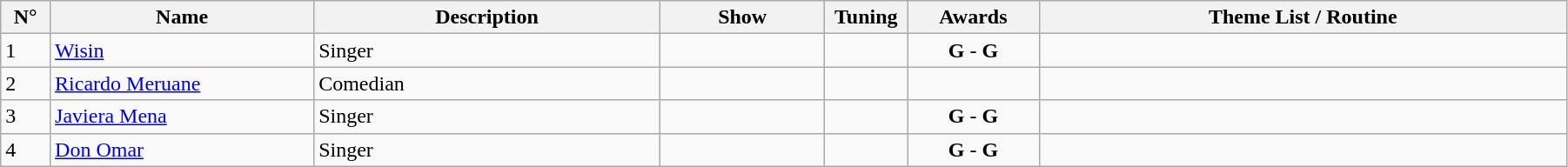<table width="95%" class="wikitable">
<tr valign="top">
<th width=03%>N°</th>
<th width=16%>Name</th>
<th width=21%>Description</th>
<th width=10%>Show</th>
<th width=05%>Tuning</th>
<th width=08%>Awards</th>
<th width=32%>Theme List / Routine</th>
</tr>
<tr valign="top">
<td style="background:#;">1</td>
<td><a href='#'>Wisin</a></td>
<td>Singer</td>
<td align="center"></td>
<td align="right"></td>
<td align="center"><span><abbr><strong>G</strong></abbr></span> - <span><abbr><strong>G</strong></abbr></span></td>
<td></td>
</tr>
<tr valign="top">
<td style="background:#;">2</td>
<td><a href='#'>Ricardo Meruane</a></td>
<td>Comedian</td>
<td align="center"></td>
<td align="right"></td>
<td align="center"></td>
<td></td>
</tr>
<tr valign="top">
<td style="background:#;">3</td>
<td><a href='#'>Javiera Mena</a></td>
<td>Singer</td>
<td align="center"></td>
<td align="right"></td>
<td align="center"><span><abbr><strong>G</strong></abbr></span> - <span><abbr><strong>G</strong></abbr></span></td>
<td></td>
</tr>
<tr valign="top">
<td style="background:#;">4</td>
<td><a href='#'>Don Omar</a></td>
<td>Singer</td>
<td align="center"></td>
<td align="right"></td>
<td align="center"><span><abbr><strong>G</strong></abbr></span> - <span><abbr><strong>G</strong></abbr></span></td>
<td></td>
</tr>
</table>
